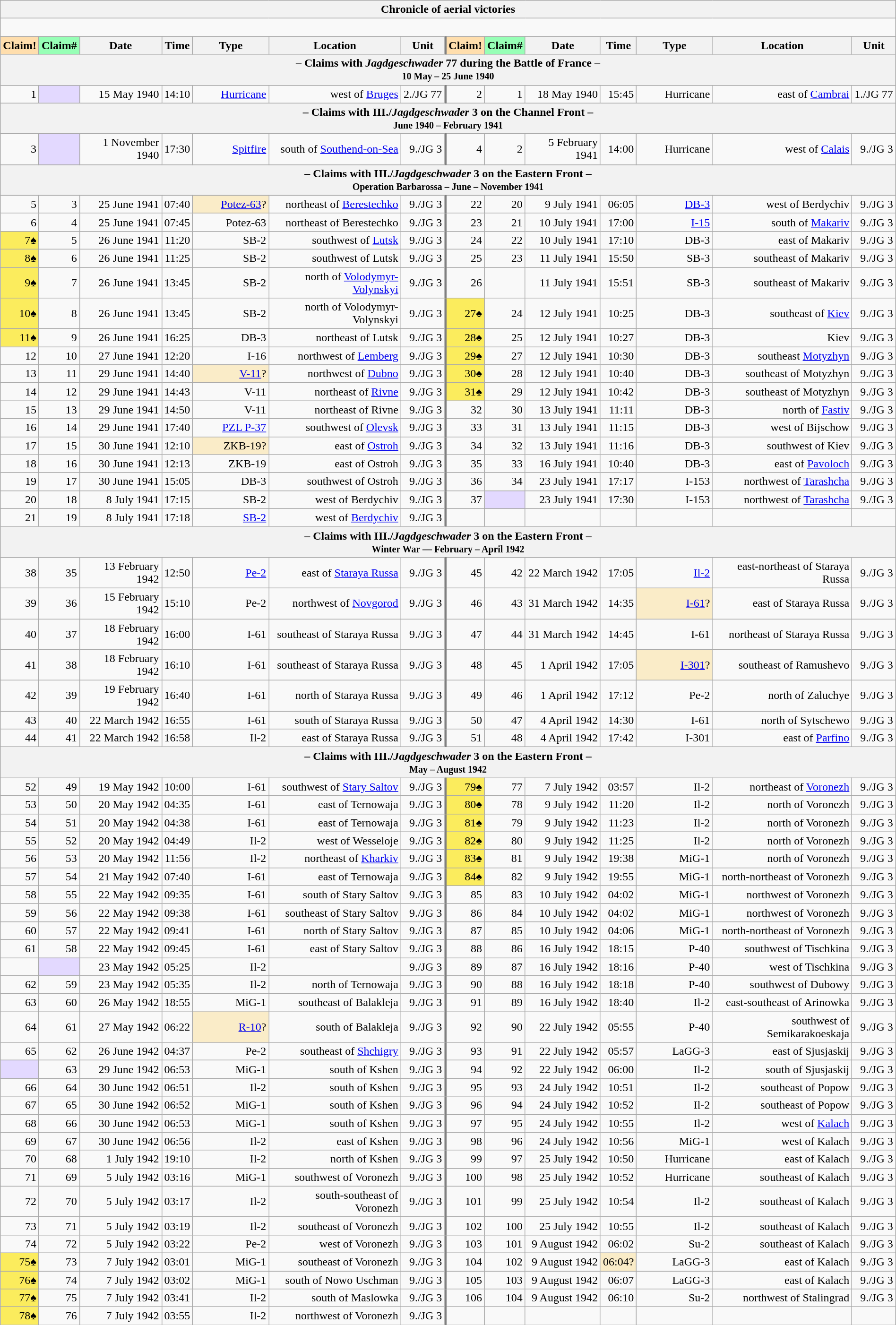<table class="wikitable plainrowheaders collapsible" style="margin-left: auto; margin-right: auto; border: none; text-align:right; width: 100%;">
<tr>
<th colspan="14">Chronicle of aerial victories</th>
</tr>
<tr>
<td colspan="14" style="text-align: left;"><br>



</td>
</tr>
<tr>
<th scope="col" style="background:#ffdead">Claim!</th>
<th scope="col" style="background:#97ffb6">Claim#</th>
<th scope="col">Date</th>
<th scope="col">Time</th>
<th scope="col" width="100px">Type</th>
<th scope="col">Location</th>
<th scope="col">Unit</th>
<th scope="col" style="border-left: 3px solid grey; background:#ffdead">Claim!</th>
<th scope="col" style="background:#97ffb6">Claim#</th>
<th scope="col">Date</th>
<th scope="col">Time</th>
<th scope="col" width="100px">Type</th>
<th scope="col">Location</th>
<th scope="col">Unit</th>
</tr>
<tr>
<th colspan="14">– Claims with <em>Jagdgeschwader</em> 77 during the Battle of France –<br><small>10 May – 25 June 1940</small></th>
</tr>
<tr>
<td>1</td>
<td style="background:#e3d9ff;"></td>
<td>15 May 1940</td>
<td>14:10</td>
<td><a href='#'>Hurricane</a></td>
<td>west of <a href='#'>Bruges</a></td>
<td>2./JG 77</td>
<td style="border-left: 3px solid grey;">2</td>
<td>1</td>
<td>18 May 1940</td>
<td>15:45</td>
<td>Hurricane</td>
<td>east of <a href='#'>Cambrai</a></td>
<td>1./JG 77</td>
</tr>
<tr>
<th colspan="14">– Claims with III./<em>Jagdgeschwader</em> 3 on the Channel Front –<br><small>June 1940 – February 1941</small></th>
</tr>
<tr>
<td>3</td>
<td style="background:#e3d9ff;"></td>
<td>1 November 1940</td>
<td>17:30</td>
<td><a href='#'>Spitfire</a></td>
<td> south of <a href='#'>Southend-on-Sea</a></td>
<td>9./JG 3</td>
<td style="border-left: 3px solid grey;">4</td>
<td>2</td>
<td>5 February 1941</td>
<td>14:00</td>
<td>Hurricane</td>
<td> west of <a href='#'>Calais</a></td>
<td>9./JG 3</td>
</tr>
<tr>
<th colspan="14">– Claims with III./<em>Jagdgeschwader</em> 3 on the Eastern Front –<br><small>Operation Barbarossa – June – November 1941</small></th>
</tr>
<tr>
<td>5</td>
<td>3</td>
<td>25 June 1941</td>
<td>07:40</td>
<td style="background:#faecc8"><a href='#'>Potez-63</a>?</td>
<td>northeast of <a href='#'>Berestechko</a></td>
<td>9./JG 3</td>
<td style="border-left: 3px solid grey;">22</td>
<td>20</td>
<td>9 July 1941</td>
<td>06:05</td>
<td><a href='#'>DB-3</a></td>
<td> west of Berdychiv</td>
<td>9./JG 3</td>
</tr>
<tr>
<td>6</td>
<td>4</td>
<td>25 June 1941</td>
<td>07:45</td>
<td>Potez-63</td>
<td>northeast of Berestechko</td>
<td>9./JG 3</td>
<td style="border-left: 3px solid grey;">23</td>
<td>21</td>
<td>10 July 1941</td>
<td>17:00</td>
<td><a href='#'>I-15</a></td>
<td> south of <a href='#'>Makariv</a></td>
<td>9./JG 3</td>
</tr>
<tr>
<td style="background:#fbec5d;">7♠</td>
<td>5</td>
<td>26 June 1941</td>
<td>11:20</td>
<td>SB-2</td>
<td> southwest of <a href='#'>Lutsk</a></td>
<td>9./JG 3</td>
<td style="border-left: 3px solid grey;">24</td>
<td>22</td>
<td>10 July 1941</td>
<td>17:10</td>
<td>DB-3</td>
<td> east of Makariv</td>
<td>9./JG 3</td>
</tr>
<tr>
<td style="background:#fbec5d;">8♠</td>
<td>6</td>
<td>26 June 1941</td>
<td>11:25</td>
<td>SB-2</td>
<td> southwest of Lutsk</td>
<td>9./JG 3</td>
<td style="border-left: 3px solid grey;">25</td>
<td>23</td>
<td>11 July 1941</td>
<td>15:50</td>
<td>SB-3</td>
<td> southeast of Makariv</td>
<td>9./JG 3</td>
</tr>
<tr>
<td style="background:#fbec5d;">9♠</td>
<td>7</td>
<td>26 June 1941</td>
<td>13:45</td>
<td>SB-2</td>
<td> north of <a href='#'>Volodymyr-Volynskyi</a></td>
<td>9./JG 3</td>
<td style="border-left: 3px solid grey;">26</td>
<td></td>
<td>11 July 1941</td>
<td>15:51</td>
<td>SB-3</td>
<td> southeast of Makariv</td>
<td>9./JG 3</td>
</tr>
<tr>
<td style="background:#fbec5d;">10♠</td>
<td>8</td>
<td>26 June 1941</td>
<td>13:45</td>
<td>SB-2</td>
<td> north of Volodymyr-Volynskyi</td>
<td>9./JG 3</td>
<td style="border-left: 3px solid grey; background:#fbec5d;">27♠</td>
<td>24</td>
<td>12 July 1941</td>
<td>10:25</td>
<td>DB-3</td>
<td>southeast of <a href='#'>Kiev</a></td>
<td>9./JG 3</td>
</tr>
<tr>
<td style="background:#fbec5d;">11♠</td>
<td>9</td>
<td>26 June 1941</td>
<td>16:25</td>
<td>DB-3</td>
<td>northeast of Lutsk</td>
<td>9./JG 3</td>
<td style="border-left: 3px solid grey; background:#fbec5d;">28♠</td>
<td>25</td>
<td>12 July 1941</td>
<td>10:27</td>
<td>DB-3</td>
<td>Kiev</td>
<td>9./JG 3</td>
</tr>
<tr>
<td>12</td>
<td>10</td>
<td>27 June 1941</td>
<td>12:20</td>
<td>I-16</td>
<td> northwest of <a href='#'>Lemberg</a></td>
<td>9./JG 3</td>
<td style="border-left: 3px solid grey; background:#fbec5d;">29♠</td>
<td>27</td>
<td>12 July 1941</td>
<td>10:30</td>
<td>DB-3</td>
<td> southeast <a href='#'>Motyzhyn</a></td>
<td>9./JG 3</td>
</tr>
<tr>
<td>13</td>
<td>11</td>
<td>29 June 1941</td>
<td>14:40</td>
<td style="background:#faecc8"><a href='#'>V-11</a>?</td>
<td> northwest of <a href='#'>Dubno</a></td>
<td>9./JG 3</td>
<td style="border-left: 3px solid grey; background:#fbec5d;">30♠</td>
<td>28</td>
<td>12 July 1941</td>
<td>10:40</td>
<td>DB-3</td>
<td>southeast of Motyzhyn</td>
<td>9./JG 3</td>
</tr>
<tr>
<td>14</td>
<td>12</td>
<td>29 June 1941</td>
<td>14:43</td>
<td>V-11</td>
<td> northeast of <a href='#'>Rivne</a></td>
<td>9./JG 3</td>
<td style="border-left: 3px solid grey; background:#fbec5d;">31♠</td>
<td>29</td>
<td>12 July 1941</td>
<td>10:42</td>
<td>DB-3</td>
<td>southeast of Motyzhyn</td>
<td>9./JG 3</td>
</tr>
<tr>
<td>15</td>
<td>13</td>
<td>29 June 1941</td>
<td>14:50</td>
<td>V-11</td>
<td> northeast of Rivne</td>
<td>9./JG 3</td>
<td style="border-left: 3px solid grey;">32</td>
<td>30</td>
<td>13 July 1941</td>
<td>11:11</td>
<td>DB-3</td>
<td>north of <a href='#'>Fastiv</a></td>
<td>9./JG 3</td>
</tr>
<tr>
<td>16</td>
<td>14</td>
<td>29 June 1941</td>
<td>17:40</td>
<td><a href='#'>PZL P-37</a></td>
<td>southwest of <a href='#'>Olevsk</a></td>
<td>9./JG 3</td>
<td style="border-left: 3px solid grey;">33</td>
<td>31</td>
<td>13 July 1941</td>
<td>11:15</td>
<td>DB-3</td>
<td>west of Bijschow</td>
<td>9./JG 3</td>
</tr>
<tr>
<td>17</td>
<td>15</td>
<td>30 June 1941</td>
<td>12:10</td>
<td style="background:#faecc8">ZKB-19?</td>
<td> east of <a href='#'>Ostroh</a></td>
<td>9./JG 3</td>
<td style="border-left: 3px solid grey;">34</td>
<td>32</td>
<td>13 July 1941</td>
<td>11:16</td>
<td>DB-3</td>
<td> southwest of Kiev</td>
<td>9./JG 3</td>
</tr>
<tr>
<td>18</td>
<td>16</td>
<td>30 June 1941</td>
<td>12:13</td>
<td>ZKB-19</td>
<td> east of Ostroh</td>
<td>9./JG 3</td>
<td style="border-left: 3px solid grey;">35</td>
<td>33</td>
<td>16 July 1941</td>
<td>10:40</td>
<td>DB-3</td>
<td> east of <a href='#'>Pavoloch</a></td>
<td>9./JG 3</td>
</tr>
<tr>
<td>19</td>
<td>17</td>
<td>30 June 1941</td>
<td>15:05</td>
<td>DB-3</td>
<td> southwest of Ostroh</td>
<td>9./JG 3</td>
<td style="border-left: 3px solid grey;">36</td>
<td>34</td>
<td>23 July 1941</td>
<td>17:17</td>
<td>I-153</td>
<td> northwest of <a href='#'>Tarashcha</a></td>
<td>9./JG 3</td>
</tr>
<tr>
<td>20</td>
<td>18</td>
<td>8 July 1941</td>
<td>17:15</td>
<td>SB-2</td>
<td> west of Berdychiv</td>
<td>9./JG 3</td>
<td style="border-left: 3px solid grey;">37</td>
<td style="background:#e3d9ff;"></td>
<td>23 July 1941</td>
<td>17:30</td>
<td>I-153</td>
<td> northwest of <a href='#'>Tarashcha</a></td>
<td>9./JG 3</td>
</tr>
<tr>
<td>21</td>
<td>19</td>
<td>8 July 1941</td>
<td>17:18</td>
<td><a href='#'>SB-2</a></td>
<td> west of <a href='#'>Berdychiv</a></td>
<td>9./JG 3</td>
<td style="border-left: 3px solid grey;"></td>
<td></td>
<td></td>
<td></td>
<td></td>
<td></td>
<td></td>
</tr>
<tr>
<th colspan="14">– Claims with III./<em>Jagdgeschwader</em> 3 on the Eastern Front –<br><small>Winter War — February – April 1942</small></th>
</tr>
<tr>
<td>38</td>
<td>35</td>
<td>13 February 1942</td>
<td>12:50</td>
<td><a href='#'>Pe-2</a></td>
<td> east of <a href='#'>Staraya Russa</a></td>
<td>9./JG 3</td>
<td style="border-left: 3px solid grey;">45</td>
<td>42</td>
<td>22 March 1942</td>
<td>17:05</td>
<td><a href='#'>Il-2</a></td>
<td> east-northeast of Staraya Russa</td>
<td>9./JG 3</td>
</tr>
<tr>
<td>39</td>
<td>36</td>
<td>15 February 1942</td>
<td>15:10</td>
<td>Pe-2</td>
<td> northwest of <a href='#'>Novgorod</a></td>
<td>9./JG 3</td>
<td style="border-left: 3px solid grey;">46</td>
<td>43</td>
<td>31 March 1942</td>
<td>14:35</td>
<td style="background:#faecc8"><a href='#'>I-61</a>?</td>
<td> east of Staraya Russa</td>
<td>9./JG 3</td>
</tr>
<tr>
<td>40</td>
<td>37</td>
<td>18 February 1942</td>
<td>16:00</td>
<td>I-61</td>
<td> southeast of Staraya Russa</td>
<td>9./JG 3</td>
<td style="border-left: 3px solid grey;">47</td>
<td>44</td>
<td>31 March 1942</td>
<td>14:45</td>
<td>I-61</td>
<td> northeast of Staraya Russa</td>
<td>9./JG 3</td>
</tr>
<tr>
<td>41</td>
<td>38</td>
<td>18 February 1942</td>
<td>16:10</td>
<td>I-61</td>
<td> southeast of Staraya Russa</td>
<td>9./JG 3</td>
<td style="border-left: 3px solid grey;">48</td>
<td>45</td>
<td>1 April 1942</td>
<td>17:05</td>
<td style="background:#faecc8"><a href='#'>I-301</a>?</td>
<td> southeast of Ramushevo</td>
<td>9./JG 3</td>
</tr>
<tr>
<td>42</td>
<td>39</td>
<td>19 February 1942</td>
<td>16:40</td>
<td>I-61</td>
<td> north of Staraya Russa</td>
<td>9./JG 3</td>
<td style="border-left: 3px solid grey;">49</td>
<td>46</td>
<td>1 April 1942</td>
<td>17:12</td>
<td>Pe-2</td>
<td> north of Zaluchye</td>
<td>9./JG 3</td>
</tr>
<tr>
<td>43</td>
<td>40</td>
<td>22 March 1942</td>
<td>16:55</td>
<td>I-61</td>
<td> south of Staraya Russa</td>
<td>9./JG 3</td>
<td style="border-left: 3px solid grey;">50</td>
<td>47</td>
<td>4 April 1942</td>
<td>14:30</td>
<td>I-61</td>
<td> north of Sytschewo</td>
<td>9./JG 3</td>
</tr>
<tr>
<td>44</td>
<td>41</td>
<td>22 March 1942</td>
<td>16:58</td>
<td>Il-2</td>
<td> east of Staraya Russa</td>
<td>9./JG 3</td>
<td style="border-left: 3px solid grey;">51</td>
<td>48</td>
<td>4 April 1942</td>
<td>17:42</td>
<td>I-301</td>
<td> east of <a href='#'>Parfino</a></td>
<td>9./JG 3</td>
</tr>
<tr>
<th colspan="14">– Claims with III./<em>Jagdgeschwader</em> 3 on the Eastern Front –<br><small>May – August 1942</small></th>
</tr>
<tr>
<td>52</td>
<td>49</td>
<td>19 May 1942</td>
<td>10:00</td>
<td>I-61</td>
<td> southwest of <a href='#'>Stary Saltov</a></td>
<td>9./JG 3</td>
<td style="border-left: 3px solid grey; background:#fbec5d;">79♠</td>
<td>77</td>
<td>7 July 1942</td>
<td>03:57</td>
<td>Il-2</td>
<td> northeast of <a href='#'>Voronezh</a></td>
<td>9./JG 3</td>
</tr>
<tr>
<td>53</td>
<td>50</td>
<td>20 May 1942</td>
<td>04:35</td>
<td>I-61</td>
<td> east of Ternowaja</td>
<td>9./JG 3</td>
<td style="border-left: 3px solid grey; background:#fbec5d;">80♠</td>
<td>78</td>
<td>9 July 1942</td>
<td>11:20</td>
<td>Il-2</td>
<td> north of Voronezh</td>
<td>9./JG 3</td>
</tr>
<tr>
<td>54</td>
<td>51</td>
<td>20 May 1942</td>
<td>04:38</td>
<td>I-61</td>
<td> east of Ternowaja</td>
<td>9./JG 3</td>
<td style="border-left: 3px solid grey; background:#fbec5d;">81♠</td>
<td>79</td>
<td>9 July 1942</td>
<td>11:23</td>
<td>Il-2</td>
<td> north of Voronezh</td>
<td>9./JG 3</td>
</tr>
<tr>
<td>55</td>
<td>52</td>
<td>20 May 1942</td>
<td>04:49</td>
<td>Il-2</td>
<td> west of Wesseloje</td>
<td>9./JG 3</td>
<td style="border-left: 3px solid grey; background:#fbec5d;">82♠</td>
<td>80</td>
<td>9 July 1942</td>
<td>11:25</td>
<td>Il-2</td>
<td> north of Voronezh</td>
<td>9./JG 3</td>
</tr>
<tr>
<td>56</td>
<td>53</td>
<td>20 May 1942</td>
<td>11:56</td>
<td>Il-2</td>
<td> northeast of <a href='#'>Kharkiv</a></td>
<td>9./JG 3</td>
<td style="border-left: 3px solid grey; background:#fbec5d;">83♠</td>
<td>81</td>
<td>9 July 1942</td>
<td>19:38</td>
<td>MiG-1</td>
<td> north of Voronezh</td>
<td>9./JG 3</td>
</tr>
<tr>
<td>57</td>
<td>54</td>
<td>21 May 1942</td>
<td>07:40</td>
<td>I-61</td>
<td> east of Ternowaja</td>
<td>9./JG 3</td>
<td style="border-left: 3px solid grey; background:#fbec5d;">84♠</td>
<td>82</td>
<td>9 July 1942</td>
<td>19:55</td>
<td>MiG-1</td>
<td> north-northeast of Voronezh</td>
<td>9./JG 3</td>
</tr>
<tr>
<td>58</td>
<td>55</td>
<td>22 May 1942</td>
<td>09:35</td>
<td>I-61</td>
<td> south of Stary Saltov</td>
<td>9./JG 3</td>
<td style="border-left: 3px solid grey;">85</td>
<td>83</td>
<td>10 July 1942</td>
<td>04:02</td>
<td>MiG-1</td>
<td> northwest of Voronezh</td>
<td>9./JG 3</td>
</tr>
<tr>
<td>59</td>
<td>56</td>
<td>22 May 1942</td>
<td>09:38</td>
<td>I-61</td>
<td> southeast of Stary Saltov</td>
<td>9./JG 3</td>
<td style="border-left: 3px solid grey;">86</td>
<td>84</td>
<td>10 July 1942</td>
<td>04:02</td>
<td>MiG-1</td>
<td> northwest of Voronezh</td>
<td>9./JG 3</td>
</tr>
<tr>
<td>60</td>
<td>57</td>
<td>22 May 1942</td>
<td>09:41</td>
<td>I-61</td>
<td> north of Stary Saltov</td>
<td>9./JG 3</td>
<td style="border-left: 3px solid grey;">87</td>
<td>85</td>
<td>10 July 1942</td>
<td>04:06</td>
<td>MiG-1</td>
<td> north-northeast of Voronezh</td>
<td>9./JG 3</td>
</tr>
<tr>
<td>61</td>
<td>58</td>
<td>22 May 1942</td>
<td>09:45</td>
<td>I-61</td>
<td> east of Stary Saltov</td>
<td>9./JG 3</td>
<td style="border-left: 3px solid grey;">88</td>
<td>86</td>
<td>16 July 1942</td>
<td>18:15</td>
<td>P-40</td>
<td> southwest of Tischkina</td>
<td>9./JG 3</td>
</tr>
<tr>
<td></td>
<td style="background:#e3d9ff;"></td>
<td>23 May 1942</td>
<td>05:25</td>
<td>Il-2</td>
<td></td>
<td>9./JG 3</td>
<td style="border-left: 3px solid grey;">89</td>
<td>87</td>
<td>16 July 1942</td>
<td>18:16</td>
<td>P-40</td>
<td> west of Tischkina</td>
<td>9./JG 3</td>
</tr>
<tr>
<td>62</td>
<td>59</td>
<td>23 May 1942</td>
<td>05:35</td>
<td>Il-2</td>
<td> north of Ternowaja</td>
<td>9./JG 3</td>
<td style="border-left: 3px solid grey;">90</td>
<td>88</td>
<td>16 July 1942</td>
<td>18:18</td>
<td>P-40</td>
<td> southwest of Dubowy</td>
<td>9./JG 3</td>
</tr>
<tr>
<td>63</td>
<td>60</td>
<td>26 May 1942</td>
<td>18:55</td>
<td>MiG-1</td>
<td> southeast of Balakleja</td>
<td>9./JG 3</td>
<td style="border-left: 3px solid grey;">91</td>
<td>89</td>
<td>16 July 1942</td>
<td>18:40</td>
<td>Il-2</td>
<td> east-southeast of Arinowka</td>
<td>9./JG 3</td>
</tr>
<tr>
<td>64</td>
<td>61</td>
<td>27 May 1942</td>
<td>06:22</td>
<td style="background:#faecc8"><a href='#'>R-10</a>?</td>
<td> south of Balakleja</td>
<td>9./JG 3</td>
<td style="border-left: 3px solid grey;">92</td>
<td>90</td>
<td>22 July 1942</td>
<td>05:55</td>
<td>P-40</td>
<td> southwest of Semikarakoeskaja</td>
<td>9./JG 3</td>
</tr>
<tr>
<td>65</td>
<td>62</td>
<td>26 June 1942</td>
<td>04:37</td>
<td>Pe-2</td>
<td> southeast of <a href='#'>Shchigry</a></td>
<td>9./JG 3</td>
<td style="border-left: 3px solid grey;">93</td>
<td>91</td>
<td>22 July 1942</td>
<td>05:57</td>
<td>LaGG-3</td>
<td> east of Sjusjaskij</td>
<td>9./JG 3</td>
</tr>
<tr>
<td style="background:#e3d9ff;"></td>
<td>63</td>
<td>29 June 1942</td>
<td>06:53</td>
<td>MiG-1</td>
<td>south of Kshen</td>
<td>9./JG 3</td>
<td style="border-left: 3px solid grey;">94</td>
<td>92</td>
<td>22 July 1942</td>
<td>06:00</td>
<td>Il-2</td>
<td> south of Sjusjaskij</td>
<td>9./JG 3</td>
</tr>
<tr>
<td>66</td>
<td>64</td>
<td>30 June 1942</td>
<td>06:51</td>
<td>Il-2</td>
<td> south of Kshen</td>
<td>9./JG 3</td>
<td style="border-left: 3px solid grey;">95</td>
<td>93</td>
<td>24 July 1942</td>
<td>10:51</td>
<td>Il-2</td>
<td> southeast of Popow</td>
<td>9./JG 3</td>
</tr>
<tr>
<td>67</td>
<td>65</td>
<td>30 June 1942</td>
<td>06:52</td>
<td>MiG-1</td>
<td> south of Kshen</td>
<td>9./JG 3</td>
<td style="border-left: 3px solid grey;">96</td>
<td>94</td>
<td>24 July 1942</td>
<td>10:52</td>
<td>Il-2</td>
<td> southeast of Popow</td>
<td>9./JG 3</td>
</tr>
<tr>
<td>68</td>
<td>66</td>
<td>30 June 1942</td>
<td>06:53</td>
<td>MiG-1</td>
<td> south of Kshen</td>
<td>9./JG 3</td>
<td style="border-left: 3px solid grey;">97</td>
<td>95</td>
<td>24 July 1942</td>
<td>10:55</td>
<td>Il-2</td>
<td> west of <a href='#'>Kalach</a></td>
<td>9./JG 3</td>
</tr>
<tr>
<td>69</td>
<td>67</td>
<td>30 June 1942</td>
<td>06:56</td>
<td>Il-2</td>
<td> east of Kshen</td>
<td>9./JG 3</td>
<td style="border-left: 3px solid grey;">98</td>
<td>96</td>
<td>24 July 1942</td>
<td>10:56</td>
<td>MiG-1</td>
<td> west of Kalach</td>
<td>9./JG 3</td>
</tr>
<tr>
<td>70</td>
<td>68</td>
<td>1 July 1942</td>
<td>19:10</td>
<td>Il-2</td>
<td> north of Kshen</td>
<td>9./JG 3</td>
<td style="border-left: 3px solid grey;">99</td>
<td>97</td>
<td>25 July 1942</td>
<td>10:50</td>
<td>Hurricane</td>
<td> east of Kalach</td>
<td>9./JG 3</td>
</tr>
<tr>
<td>71</td>
<td>69</td>
<td>5 July 1942</td>
<td>03:16</td>
<td>MiG-1</td>
<td> southwest of Voronezh</td>
<td>9./JG 3</td>
<td style="border-left: 3px solid grey;">100</td>
<td>98</td>
<td>25 July 1942</td>
<td>10:52</td>
<td>Hurricane</td>
<td> southeast of Kalach</td>
<td>9./JG 3</td>
</tr>
<tr>
<td>72</td>
<td>70</td>
<td>5 July 1942</td>
<td>03:17</td>
<td>Il-2</td>
<td> south-southeast of Voronezh</td>
<td>9./JG 3</td>
<td style="border-left: 3px solid grey;">101</td>
<td>99</td>
<td>25 July 1942</td>
<td>10:54</td>
<td>Il-2</td>
<td> southeast of Kalach</td>
<td>9./JG 3</td>
</tr>
<tr>
<td>73</td>
<td>71</td>
<td>5 July 1942</td>
<td>03:19</td>
<td>Il-2</td>
<td> southeast of Voronezh</td>
<td>9./JG 3</td>
<td style="border-left: 3px solid grey;">102</td>
<td>100</td>
<td>25 July 1942</td>
<td>10:55</td>
<td>Il-2</td>
<td> southeast of Kalach</td>
<td>9./JG 3</td>
</tr>
<tr>
<td>74</td>
<td>72</td>
<td>5 July 1942</td>
<td>03:22</td>
<td>Pe-2</td>
<td> west of Voronezh</td>
<td>9./JG 3</td>
<td style="border-left: 3px solid grey;">103</td>
<td>101</td>
<td>9 August 1942</td>
<td>06:02</td>
<td>Su-2</td>
<td> southeast of Kalach</td>
<td>9./JG 3</td>
</tr>
<tr>
<td style="background:#fbec5d;">75♠</td>
<td>73</td>
<td>7 July 1942</td>
<td>03:01</td>
<td>MiG-1</td>
<td> southeast of Voronezh</td>
<td>9./JG 3</td>
<td style="border-left: 3px solid grey;">104</td>
<td>102</td>
<td>9 August 1942</td>
<td style="background:#faecc8">06:04?</td>
<td>LaGG-3</td>
<td> east of Kalach</td>
<td>9./JG 3</td>
</tr>
<tr>
<td style="background:#fbec5d;">76♠</td>
<td>74</td>
<td>7 July 1942</td>
<td>03:02</td>
<td>MiG-1</td>
<td> south of Nowo Uschman</td>
<td>9./JG 3</td>
<td style="border-left: 3px solid grey;">105</td>
<td>103</td>
<td>9 August 1942</td>
<td>06:07</td>
<td>LaGG-3</td>
<td> east of Kalach</td>
<td>9./JG 3</td>
</tr>
<tr>
<td style="background:#fbec5d;">77♠</td>
<td>75</td>
<td>7 July 1942</td>
<td>03:41</td>
<td>Il-2</td>
<td> south of Maslowka</td>
<td>9./JG 3</td>
<td style="border-left: 3px solid grey;">106</td>
<td>104</td>
<td>9 August 1942</td>
<td>06:10</td>
<td>Su-2</td>
<td> northwest of Stalingrad</td>
<td>9./JG 3</td>
</tr>
<tr>
<td style="background:#fbec5d;">78♠</td>
<td>76</td>
<td>7 July 1942</td>
<td>03:55</td>
<td>Il-2</td>
<td> northwest of Voronezh</td>
<td>9./JG 3</td>
<td style="border-left: 3px solid grey;"></td>
<td></td>
<td></td>
<td></td>
<td></td>
<td></td>
<td></td>
</tr>
</table>
